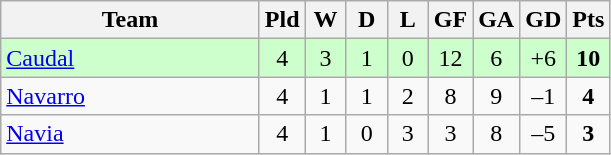<table class="wikitable" style="text-align: center;">
<tr>
<th width=165>Team</th>
<th width=20>Pld</th>
<th width=20>W</th>
<th width=20>D</th>
<th width=20>L</th>
<th width=20>GF</th>
<th width=20>GA</th>
<th width=20>GD</th>
<th width=20>Pts</th>
</tr>
<tr bgcolor=#ccffcc>
<td align=left><a href='#'>Caudal</a></td>
<td>4</td>
<td>3</td>
<td>1</td>
<td>0</td>
<td>12</td>
<td>6</td>
<td>+6</td>
<td><strong>10</strong></td>
</tr>
<tr>
<td align=left><a href='#'>Navarro</a></td>
<td>4</td>
<td>1</td>
<td>1</td>
<td>2</td>
<td>8</td>
<td>9</td>
<td>–1</td>
<td><strong>4</strong></td>
</tr>
<tr>
<td align=left><a href='#'>Navia</a></td>
<td>4</td>
<td>1</td>
<td>0</td>
<td>3</td>
<td>3</td>
<td>8</td>
<td>–5</td>
<td><strong>3</strong></td>
</tr>
</table>
